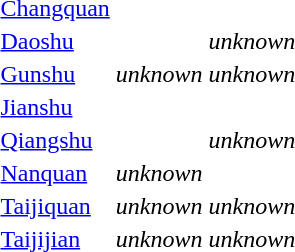<table>
<tr>
<td><a href='#'>Changquan</a></td>
<td></td>
<td></td>
<td></td>
</tr>
<tr>
<td><a href='#'>Daoshu</a></td>
<td></td>
<td><em>unknown</em></td>
<td></td>
</tr>
<tr>
<td><a href='#'>Gunshu</a></td>
<td><em>unknown</em></td>
<td><em>unknown</em></td>
<td></td>
</tr>
<tr>
<td><a href='#'>Jianshu</a></td>
<td></td>
<td></td>
<td></td>
</tr>
<tr>
<td><a href='#'>Qiangshu</a></td>
<td></td>
<td><em>unknown</em></td>
<td></td>
</tr>
<tr>
<td><a href='#'>Nanquan</a></td>
<td><em>unknown</em></td>
<td></td>
<td></td>
</tr>
<tr>
<td><a href='#'>Taijiquan</a></td>
<td><em>unknown</em></td>
<td><em>unknown</em></td>
<td></td>
</tr>
<tr>
<td><a href='#'>Taijijian</a></td>
<td><em>unknown</em></td>
<td><em>unknown</em></td>
<td></td>
</tr>
</table>
